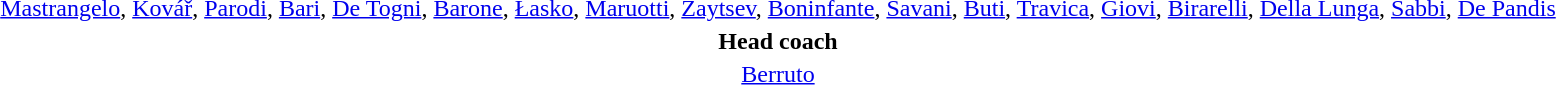<table style="text-align: center; margin-top: 2em; margin-left: auto; margin-right: auto">
<tr>
<td><a href='#'>Mastrangelo</a>, <a href='#'>Kovář</a>, <a href='#'>Parodi</a>, <a href='#'>Bari</a>, <a href='#'>De Togni</a>, <a href='#'>Barone</a>, <a href='#'>Łasko</a>, <a href='#'>Maruotti</a>, <a href='#'>Zaytsev</a>, <a href='#'>Boninfante</a>, <a href='#'>Savani</a>, <a href='#'>Buti</a>, <a href='#'>Travica</a>, <a href='#'>Giovi</a>, <a href='#'>Birarelli</a>, <a href='#'>Della Lunga</a>, <a href='#'>Sabbi</a>, <a href='#'>De Pandis</a></td>
</tr>
<tr>
<td><strong>Head coach</strong></td>
</tr>
<tr>
<td><a href='#'>Berruto</a></td>
</tr>
</table>
